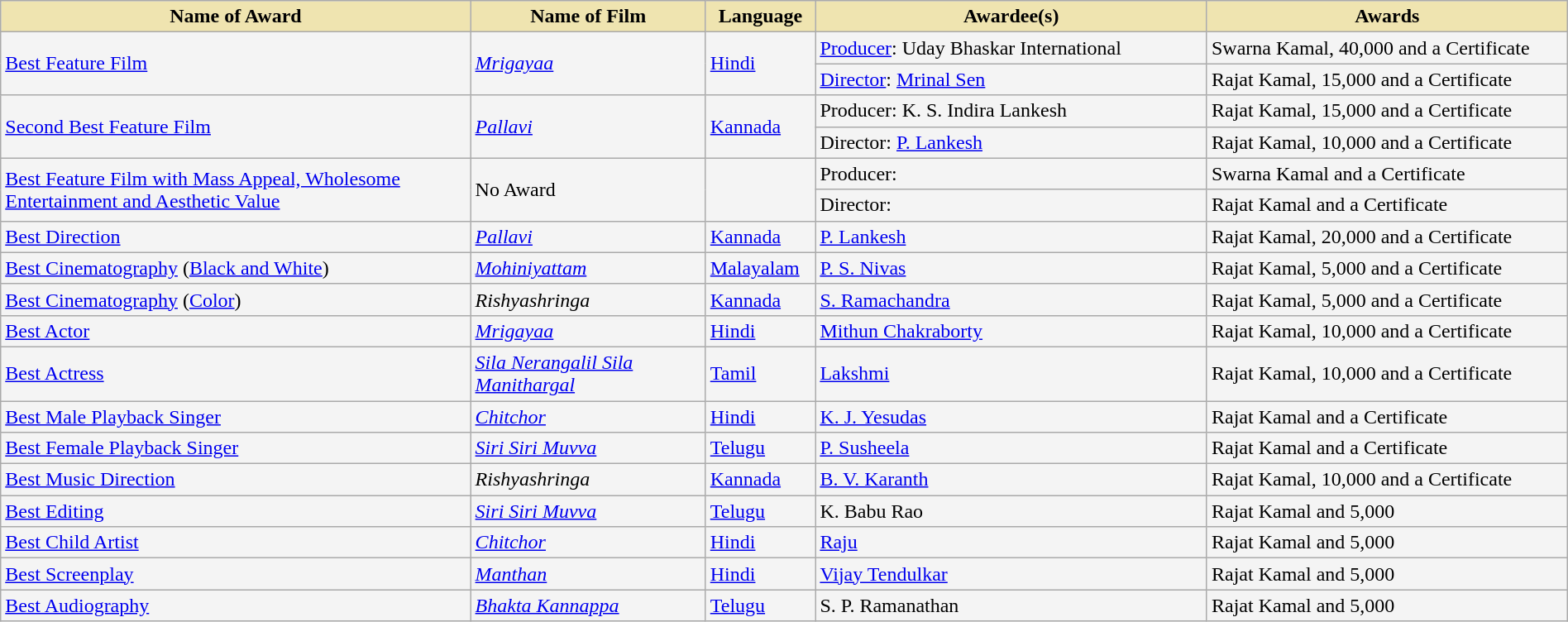<table class="wikitable sortable" style="width:100%;">
<tr>
<th style="background-color:#EFE4B0;width:30%;">Name of Award</th>
<th style="background-color:#EFE4B0;width:15%;">Name of Film</th>
<th style="background-color:#EFE4B0;width:7%;">Language</th>
<th style="background-color:#EFE4B0;width:25%;">Awardee(s)</th>
<th style="background-color:#EFE4B0;width:23%;">Awards</th>
</tr>
<tr style="background-color:#F4F4F4">
<td rowspan="2"><a href='#'>Best Feature Film</a></td>
<td rowspan="2"><em><a href='#'>Mrigayaa</a></em></td>
<td rowspan="2"><a href='#'>Hindi</a></td>
<td><a href='#'>Producer</a>: Uday Bhaskar International</td>
<td>Swarna Kamal, 40,000 and a Certificate</td>
</tr>
<tr style="background-color:#F4F4F4">
<td><a href='#'>Director</a>: <a href='#'>Mrinal Sen</a></td>
<td>Rajat Kamal, 15,000 and a Certificate</td>
</tr>
<tr style="background-color:#F4F4F4">
<td rowspan="2"><a href='#'>Second Best Feature Film</a></td>
<td rowspan="2"><em><a href='#'>Pallavi</a></em></td>
<td rowspan="2"><a href='#'>Kannada</a></td>
<td>Producer: K. S. Indira Lankesh</td>
<td>Rajat Kamal, 15,000 and a Certificate</td>
</tr>
<tr style="background-color:#F4F4F4">
<td>Director: <a href='#'>P. Lankesh</a></td>
<td>Rajat Kamal, 10,000 and a Certificate</td>
</tr>
<tr style="background-color:#F4F4F4">
<td rowspan="2"><a href='#'>Best Feature Film with Mass Appeal, Wholesome Entertainment and Aesthetic Value</a></td>
<td rowspan="2">No Award</td>
<td rowspan="2"></td>
<td>Producer:</td>
<td>Swarna Kamal and a Certificate</td>
</tr>
<tr style="background-color:#F4F4F4">
<td>Director:</td>
<td>Rajat Kamal and a Certificate</td>
</tr>
<tr style="background-color:#F4F4F4">
<td><a href='#'>Best Direction</a></td>
<td><em><a href='#'>Pallavi</a></em></td>
<td><a href='#'>Kannada</a></td>
<td><a href='#'>P. Lankesh</a></td>
<td>Rajat Kamal, 20,000 and a Certificate</td>
</tr>
<tr style="background-color:#F4F4F4">
<td><a href='#'>Best Cinematography</a> (<a href='#'>Black and White</a>)</td>
<td><em><a href='#'>Mohiniyattam</a></em></td>
<td><a href='#'>Malayalam</a></td>
<td><a href='#'>P. S. Nivas</a></td>
<td>Rajat Kamal, 5,000 and a Certificate</td>
</tr>
<tr style="background-color:#F4F4F4">
<td><a href='#'>Best Cinematography</a> (<a href='#'>Color</a>)</td>
<td><em>Rishyashringa</em></td>
<td><a href='#'>Kannada</a></td>
<td><a href='#'>S. Ramachandra</a></td>
<td>Rajat Kamal, 5,000 and a Certificate</td>
</tr>
<tr style="background-color:#F4F4F4">
<td><a href='#'>Best Actor</a></td>
<td><em><a href='#'>Mrigayaa</a></em></td>
<td><a href='#'>Hindi</a></td>
<td><a href='#'>Mithun Chakraborty</a></td>
<td>Rajat Kamal, 10,000 and a Certificate</td>
</tr>
<tr style="background-color:#F4F4F4">
<td><a href='#'>Best Actress</a></td>
<td><em><a href='#'>Sila Nerangalil Sila Manithargal</a></em></td>
<td><a href='#'>Tamil</a></td>
<td><a href='#'>Lakshmi</a></td>
<td>Rajat Kamal, 10,000 and a Certificate</td>
</tr>
<tr style="background-color:#F4F4F4">
<td><a href='#'>Best Male Playback Singer</a></td>
<td><em><a href='#'>Chitchor</a></em></td>
<td><a href='#'>Hindi</a></td>
<td><a href='#'>K. J. Yesudas</a></td>
<td>Rajat Kamal and a Certificate</td>
</tr>
<tr style="background-color:#F4F4F4">
<td><a href='#'>Best Female Playback Singer</a></td>
<td><em><a href='#'>Siri Siri Muvva</a></em></td>
<td><a href='#'>Telugu</a></td>
<td><a href='#'>P. Susheela</a></td>
<td>Rajat Kamal and a Certificate</td>
</tr>
<tr style="background-color:#F4F4F4">
<td><a href='#'>Best Music Direction</a></td>
<td><em>Rishyashringa</em></td>
<td><a href='#'>Kannada</a></td>
<td><a href='#'>B. V. Karanth</a></td>
<td>Rajat Kamal, 10,000 and a Certificate</td>
</tr>
<tr style="background-color:#F4F4F4">
<td><a href='#'>Best Editing</a></td>
<td><em><a href='#'>Siri Siri Muvva</a></em></td>
<td><a href='#'>Telugu</a></td>
<td>K. Babu Rao</td>
<td>Rajat Kamal and 5,000</td>
</tr>
<tr style="background-color:#F4F4F4">
<td><a href='#'>Best Child Artist</a></td>
<td><em><a href='#'>Chitchor</a></em></td>
<td><a href='#'>Hindi</a></td>
<td><a href='#'>Raju</a></td>
<td>Rajat Kamal and 5,000</td>
</tr>
<tr style="background-color:#F4F4F4">
<td><a href='#'>Best Screenplay</a></td>
<td><em><a href='#'>Manthan</a></em></td>
<td><a href='#'>Hindi</a></td>
<td><a href='#'>Vijay Tendulkar</a></td>
<td>Rajat Kamal and 5,000</td>
</tr>
<tr style="background-color:#F4F4F4">
<td><a href='#'>Best Audiography</a></td>
<td><em><a href='#'>Bhakta Kannappa</a></em></td>
<td><a href='#'>Telugu</a></td>
<td>S. P. Ramanathan</td>
<td>Rajat Kamal and 5,000</td>
</tr>
</table>
